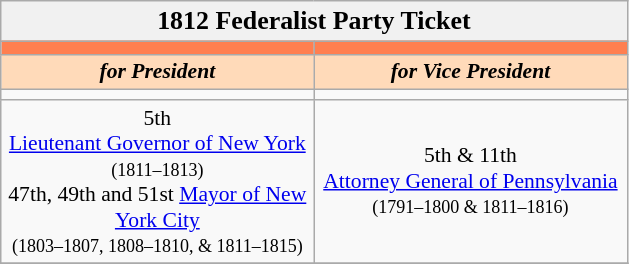<table class="wikitable" style="font-size:90%; text-align:center;">
<tr>
<td style="background:#f1f1f1;" colspan="30"><big><strong>1812 Federalist Party Ticket</strong></big></td>
</tr>
<tr>
<th style="width:3em; font-size:135%; background:#FF7F50; width:200px;"><a href='#'></a></th>
<th style="width:3em; font-size:135%; background:#FF7F50; width:200px;"><a href='#'></a></th>
</tr>
<tr>
<td style="width:3em; font-size:100%; color:#000; background:#FFDAB9; width:200px;"><strong><em>for President</em></strong></td>
<td style="width:3em; font-size:100%; color:#000; background:#FFDAB9; width:200px;"><strong><em>for Vice President</em></strong></td>
</tr>
<tr>
<td></td>
<td></td>
</tr>
<tr>
<td>5th <br><a href='#'>Lieutenant Governor of New York</a><br><small>(1811–1813)</small><br>47th, 49th and 51st <a href='#'>Mayor of New York City</a><br><small>(1803–1807, 1808–1810, & 1811–1815)</small></td>
<td>5th & 11th<br><a href='#'>Attorney General of Pennsylvania</a><br><small>(1791–1800 & 1811–1816)</small></td>
</tr>
<tr>
</tr>
</table>
